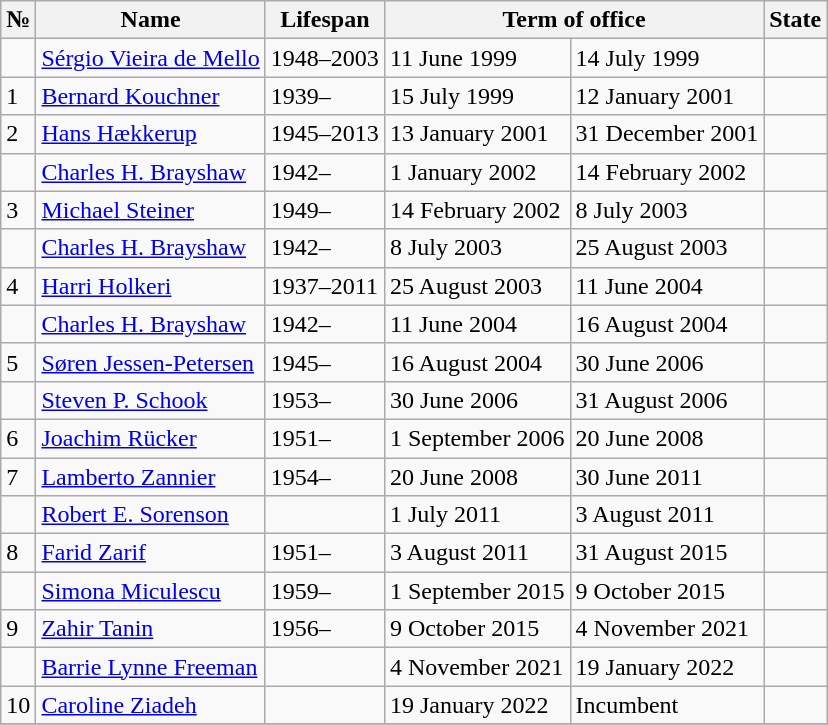<table class="wikitable">
<tr>
<th>№</th>
<th>Name</th>
<th>Lifespan</th>
<th colspan="2">Term of office</th>
<th>State</th>
</tr>
<tr>
<td></td>
<td><a href='#'>Sérgio Vieira de Mello</a></td>
<td>1948–2003</td>
<td>11 June 1999</td>
<td>14 July 1999</td>
<td></td>
</tr>
<tr>
<td>1</td>
<td><a href='#'>Bernard Kouchner</a></td>
<td>1939–</td>
<td>15 July 1999</td>
<td>12 January 2001</td>
<td></td>
</tr>
<tr>
<td>2</td>
<td><a href='#'>Hans Hækkerup</a></td>
<td>1945–2013</td>
<td>13 January 2001</td>
<td>31 December 2001</td>
<td></td>
</tr>
<tr>
<td></td>
<td><a href='#'>Charles H. Brayshaw</a></td>
<td>1942–</td>
<td>1 January 2002</td>
<td>14 February 2002</td>
<td></td>
</tr>
<tr>
<td>3</td>
<td><a href='#'>Michael Steiner</a></td>
<td>1949–</td>
<td>14 February 2002</td>
<td>8 July 2003</td>
<td></td>
</tr>
<tr>
<td></td>
<td><a href='#'>Charles H. Brayshaw</a></td>
<td>1942–</td>
<td>8 July 2003</td>
<td>25 August 2003</td>
<td></td>
</tr>
<tr>
<td>4</td>
<td><a href='#'>Harri Holkeri</a></td>
<td>1937–2011</td>
<td>25 August 2003</td>
<td>11 June 2004</td>
<td></td>
</tr>
<tr>
<td></td>
<td><a href='#'>Charles H. Brayshaw</a></td>
<td>1942–</td>
<td>11 June 2004</td>
<td>16 August 2004</td>
<td></td>
</tr>
<tr>
<td>5</td>
<td><a href='#'>Søren Jessen-Petersen</a></td>
<td>1945–</td>
<td>16 August 2004</td>
<td>30 June 2006</td>
<td></td>
</tr>
<tr>
<td></td>
<td><a href='#'>Steven P. Schook</a></td>
<td>1953–</td>
<td>30 June 2006</td>
<td>31 August 2006</td>
<td></td>
</tr>
<tr>
<td>6</td>
<td><a href='#'>Joachim Rücker</a></td>
<td>1951–</td>
<td>1 September 2006</td>
<td>20 June 2008</td>
<td></td>
</tr>
<tr>
<td>7</td>
<td><a href='#'>Lamberto Zannier</a></td>
<td>1954–</td>
<td>20 June 2008</td>
<td>30 June 2011</td>
<td></td>
</tr>
<tr>
<td></td>
<td><a href='#'>Robert E. Sorenson</a></td>
<td></td>
<td>1 July 2011</td>
<td>3 August 2011</td>
<td></td>
</tr>
<tr>
<td>8</td>
<td><a href='#'>Farid Zarif</a></td>
<td>1951–</td>
<td>3 August 2011</td>
<td>31 August 2015</td>
<td></td>
</tr>
<tr>
<td></td>
<td><a href='#'>Simona Miculescu</a></td>
<td>1959–</td>
<td>1 September 2015</td>
<td>9 October 2015</td>
<td></td>
</tr>
<tr>
<td>9</td>
<td><a href='#'>Zahir Tanin</a></td>
<td>1956–</td>
<td>9 October 2015</td>
<td>4 November 2021</td>
<td></td>
</tr>
<tr>
<td></td>
<td><a href='#'>Barrie Lynne Freeman</a></td>
<td></td>
<td>4 November 2021</td>
<td>19 January 2022</td>
<td></td>
</tr>
<tr>
<td>10</td>
<td><a href='#'>Caroline Ziadeh</a></td>
<td></td>
<td>19 January 2022</td>
<td>Incumbent</td>
<td></td>
</tr>
<tr>
</tr>
</table>
